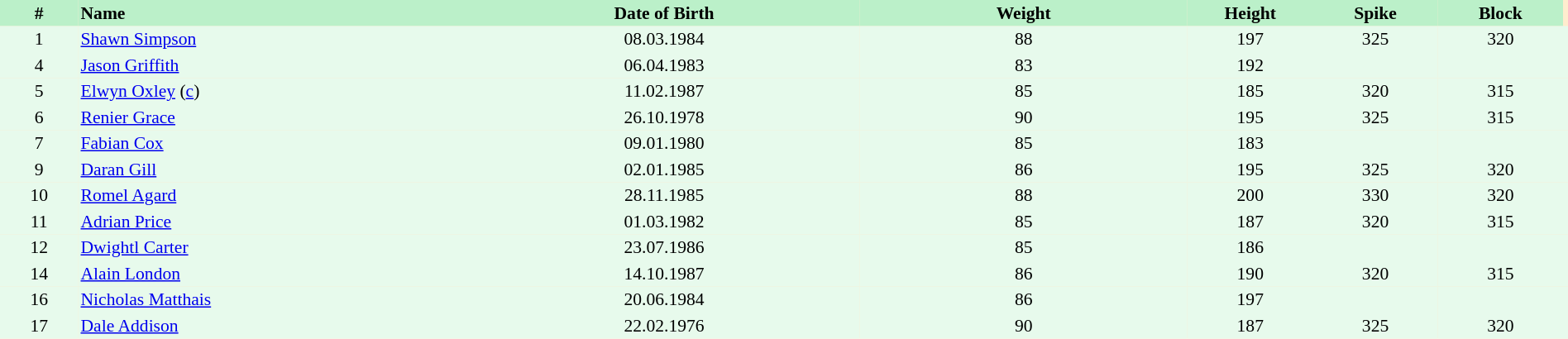<table border=0 cellpadding=2 cellspacing=0  |- bgcolor=#FFECCE style="text-align:center; font-size:90%;" width=100%>
<tr bgcolor=#BBF0C9>
<th width=5%>#</th>
<th width=25% align=left>Name</th>
<th width=25%>Date of Birth</th>
<th width=21%>Weight</th>
<th width=8%>Height</th>
<th width=8%>Spike</th>
<th width=8%>Block</th>
</tr>
<tr bgcolor=#E7FAEC>
<td>1</td>
<td align=left><a href='#'>Shawn Simpson</a></td>
<td>08.03.1984</td>
<td>88</td>
<td>197</td>
<td>325</td>
<td>320</td>
<td></td>
</tr>
<tr bgcolor=#E7FAEC>
<td>4</td>
<td align=left><a href='#'>Jason Griffith</a></td>
<td>06.04.1983</td>
<td>83</td>
<td>192</td>
<td></td>
<td></td>
<td></td>
</tr>
<tr bgcolor=#E7FAEC>
<td>5</td>
<td align=left><a href='#'>Elwyn Oxley</a> (<a href='#'>c</a>)</td>
<td>11.02.1987</td>
<td>85</td>
<td>185</td>
<td>320</td>
<td>315</td>
<td></td>
</tr>
<tr bgcolor=#E7FAEC>
<td>6</td>
<td align=left><a href='#'>Renier Grace</a></td>
<td>26.10.1978</td>
<td>90</td>
<td>195</td>
<td>325</td>
<td>315</td>
<td></td>
</tr>
<tr bgcolor=#E7FAEC>
<td>7</td>
<td align=left><a href='#'>Fabian Cox</a></td>
<td>09.01.1980</td>
<td>85</td>
<td>183</td>
<td></td>
<td></td>
<td></td>
</tr>
<tr bgcolor=#E7FAEC>
<td>9</td>
<td align=left><a href='#'>Daran Gill</a></td>
<td>02.01.1985</td>
<td>86</td>
<td>195</td>
<td>325</td>
<td>320</td>
<td></td>
</tr>
<tr bgcolor=#E7FAEC>
<td>10</td>
<td align=left><a href='#'>Romel Agard</a></td>
<td>28.11.1985</td>
<td>88</td>
<td>200</td>
<td>330</td>
<td>320</td>
<td></td>
</tr>
<tr bgcolor=#E7FAEC>
<td>11</td>
<td align=left><a href='#'>Adrian Price</a></td>
<td>01.03.1982</td>
<td>85</td>
<td>187</td>
<td>320</td>
<td>315</td>
<td></td>
</tr>
<tr bgcolor=#E7FAEC>
<td>12</td>
<td align=left><a href='#'>Dwightl Carter</a></td>
<td>23.07.1986</td>
<td>85</td>
<td>186</td>
<td></td>
<td></td>
<td></td>
</tr>
<tr bgcolor=#E7FAEC>
<td>14</td>
<td align=left><a href='#'>Alain London</a></td>
<td>14.10.1987</td>
<td>86</td>
<td>190</td>
<td>320</td>
<td>315</td>
<td></td>
</tr>
<tr bgcolor=#E7FAEC>
<td>16</td>
<td align=left><a href='#'>Nicholas Matthais</a></td>
<td>20.06.1984</td>
<td>86</td>
<td>197</td>
<td></td>
<td></td>
<td></td>
</tr>
<tr bgcolor=#E7FAEC>
<td>17</td>
<td align=left><a href='#'>Dale Addison</a></td>
<td>22.02.1976</td>
<td>90</td>
<td>187</td>
<td>325</td>
<td>320</td>
<td></td>
</tr>
</table>
